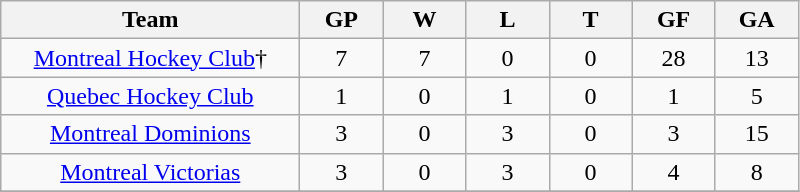<table class="wikitable" style="text-align:center;">
<tr>
<th style="width:12em">Team</th>
<th style="width:3em">GP</th>
<th style="width:3em">W</th>
<th style="width:3em">L</th>
<th style="width:3em">T</th>
<th style="width:3em">GF</th>
<th style="width:3em">GA</th>
</tr>
<tr>
<td><a href='#'>Montreal Hockey Club</a>†</td>
<td>7</td>
<td>7</td>
<td>0</td>
<td>0</td>
<td>28</td>
<td>13</td>
</tr>
<tr>
<td><a href='#'>Quebec Hockey Club</a></td>
<td>1</td>
<td>0</td>
<td>1</td>
<td>0</td>
<td>1</td>
<td>5</td>
</tr>
<tr>
<td><a href='#'>Montreal Dominions</a></td>
<td>3</td>
<td>0</td>
<td>3</td>
<td>0</td>
<td>3</td>
<td>15</td>
</tr>
<tr>
<td><a href='#'>Montreal Victorias</a></td>
<td>3</td>
<td>0</td>
<td>3</td>
<td>0</td>
<td>4</td>
<td>8</td>
</tr>
<tr>
</tr>
</table>
